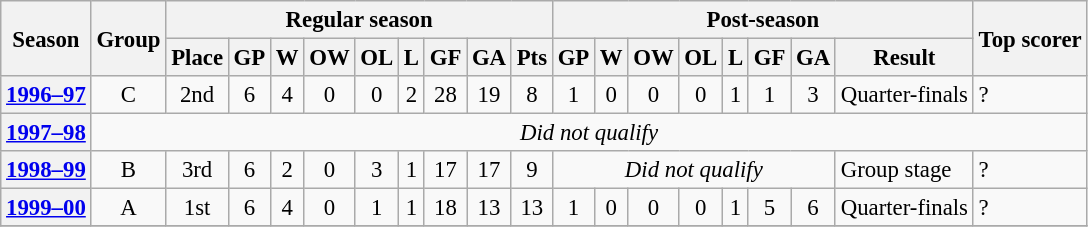<table class="wikitable collapsible" style="text-align: center; font-size: 95%">
<tr>
<th rowspan="2">Season</th>
<th rowspan="2">Group</th>
<th colspan="9">Regular season</th>
<th colspan="8">Post-season</th>
<th rowspan="2">Top scorer</th>
</tr>
<tr>
<th>Place</th>
<th>GP</th>
<th>W</th>
<th>OW</th>
<th>OL</th>
<th>L</th>
<th>GF</th>
<th>GA</th>
<th>Pts</th>
<th>GP</th>
<th>W</th>
<th>OW</th>
<th>OL</th>
<th>L</th>
<th>GF</th>
<th>GA</th>
<th>Result</th>
</tr>
<tr>
<th><a href='#'>1996–97</a></th>
<td>C</td>
<td>2nd</td>
<td>6</td>
<td>4</td>
<td>0</td>
<td>0</td>
<td>2</td>
<td>28</td>
<td>19</td>
<td>8</td>
<td>1</td>
<td>0</td>
<td>0</td>
<td>0</td>
<td>1</td>
<td>1</td>
<td>3</td>
<td align=left>Quarter-finals</td>
<td align=left>?</td>
</tr>
<tr>
<th><a href='#'>1997–98</a></th>
<td colspan="20"><em>Did not qualify</em></td>
</tr>
<tr>
<th><a href='#'>1998–99</a></th>
<td>B</td>
<td>3rd</td>
<td>6</td>
<td>2</td>
<td>0</td>
<td>3</td>
<td>1</td>
<td>17</td>
<td>17</td>
<td>9</td>
<td colspan=7><em>Did not qualify</em></td>
<td align=left>Group stage</td>
<td align=left>?</td>
</tr>
<tr>
<th><a href='#'>1999–00</a></th>
<td>A</td>
<td>1st</td>
<td>6</td>
<td>4</td>
<td>0</td>
<td>1</td>
<td>1</td>
<td>18</td>
<td>13</td>
<td>13</td>
<td>1</td>
<td>0</td>
<td>0</td>
<td>0</td>
<td>1</td>
<td>5</td>
<td>6</td>
<td align=left>Quarter-finals</td>
<td align=left>?</td>
</tr>
<tr>
</tr>
</table>
